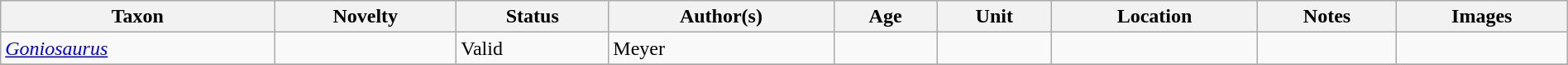<table class="wikitable sortable" align="center" width="100%">
<tr>
<th>Taxon</th>
<th>Novelty</th>
<th>Status</th>
<th>Author(s)</th>
<th>Age</th>
<th>Unit</th>
<th>Location</th>
<th>Notes</th>
<th>Images</th>
</tr>
<tr>
<td><em><a href='#'>Goniosaurus</a></em></td>
<td></td>
<td>Valid</td>
<td>Meyer</td>
<td></td>
<td></td>
<td></td>
<td></td>
<td></td>
</tr>
<tr>
</tr>
</table>
